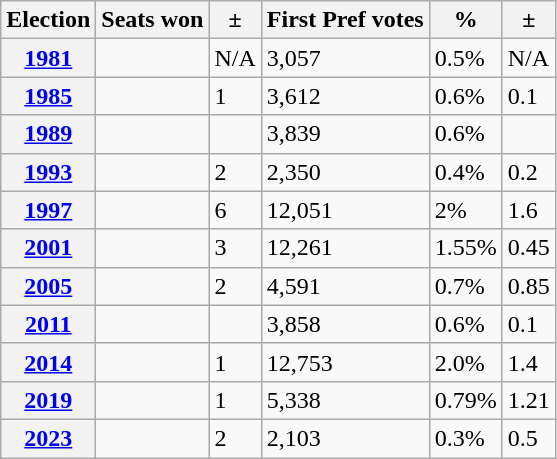<table class="wikitable">
<tr>
<th>Election</th>
<th>Seats won</th>
<th>±</th>
<th>First Pref votes</th>
<th>%</th>
<th>±</th>
</tr>
<tr>
<th><a href='#'>1981</a></th>
<td></td>
<td>N/A</td>
<td>3,057</td>
<td>0.5%</td>
<td>N/A</td>
</tr>
<tr>
<th><a href='#'>1985</a></th>
<td></td>
<td>1</td>
<td>3,612</td>
<td>0.6%</td>
<td> 0.1</td>
</tr>
<tr>
<th><a href='#'>1989</a></th>
<td></td>
<td></td>
<td>3,839</td>
<td>0.6%</td>
<td></td>
</tr>
<tr>
<th><a href='#'>1993</a></th>
<td></td>
<td>2</td>
<td>2,350</td>
<td>0.4%</td>
<td> 0.2</td>
</tr>
<tr>
<th><a href='#'>1997</a></th>
<td></td>
<td> 6</td>
<td>12,051</td>
<td>2%</td>
<td> 1.6</td>
</tr>
<tr>
<th><a href='#'>2001</a></th>
<td></td>
<td> 3</td>
<td>12,261</td>
<td>1.55%</td>
<td> 0.45</td>
</tr>
<tr>
<th><a href='#'>2005</a></th>
<td></td>
<td> 2</td>
<td>4,591</td>
<td>0.7%</td>
<td> 0.85</td>
</tr>
<tr>
<th><a href='#'>2011</a></th>
<td></td>
<td></td>
<td>3,858</td>
<td>0.6%</td>
<td> 0.1</td>
</tr>
<tr>
<th><a href='#'>2014</a></th>
<td></td>
<td> 1</td>
<td>12,753</td>
<td>2.0%</td>
<td> 1.4</td>
</tr>
<tr>
<th><a href='#'>2019</a></th>
<td></td>
<td>1</td>
<td>5,338</td>
<td>0.79%</td>
<td> 1.21</td>
</tr>
<tr>
<th><a href='#'>2023</a></th>
<td></td>
<td>2</td>
<td>2,103</td>
<td>0.3%</td>
<td> 0.5</td>
</tr>
</table>
